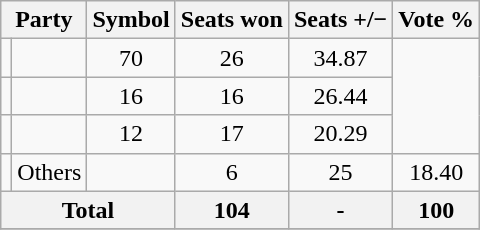<table class="sortable wikitable" style="text-align:center">
<tr>
<th colspan="2">Party</th>
<th>Symbol</th>
<th>Seats won</th>
<th><strong>Seats +/−</strong></th>
<th>Vote %</th>
</tr>
<tr>
<td></td>
<td></td>
<td>70</td>
<td>26</td>
<td>34.87</td>
</tr>
<tr>
<td></td>
<td></td>
<td>16</td>
<td>16</td>
<td>26.44</td>
</tr>
<tr>
<td></td>
<td></td>
<td>12</td>
<td>17</td>
<td>20.29</td>
</tr>
<tr>
<td bgcolor=></td>
<td>Others</td>
<td></td>
<td>6</td>
<td>25</td>
<td>18.40</td>
</tr>
<tr>
<th colspan="3">Total</th>
<th>104</th>
<th>-</th>
<th>100</th>
</tr>
<tr>
</tr>
</table>
